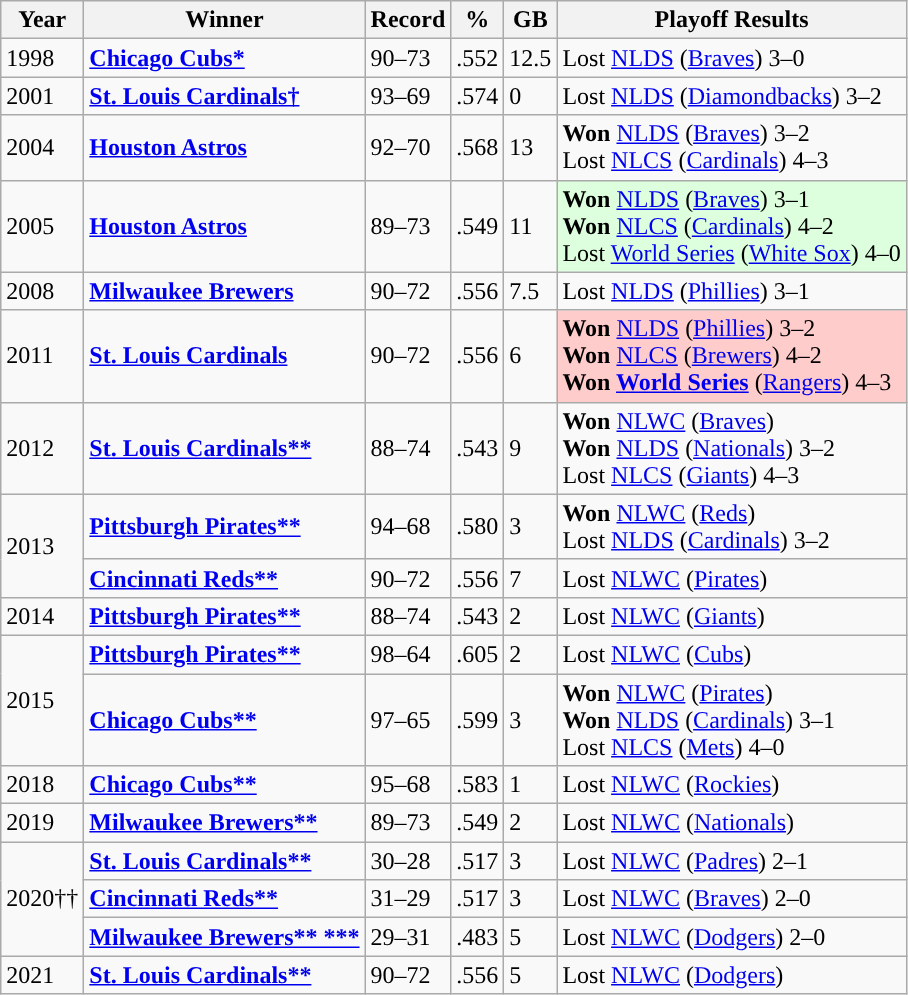<table class="wikitable">
<tr>
<th>Year</th>
<th>Winner</th>
<th>Record</th>
<th>%</th>
<th>GB</th>
<th>Playoff Results</th>
</tr>
<tr>
<td>1998</td>
<td><strong><a href='#'><span>Chicago Cubs*</span></a></strong></td>
<td>90–73</td>
<td>.552</td>
<td>12.5</td>
<td>Lost <a href='#'>NLDS</a> (<a href='#'>Braves</a>) 3–0</td>
</tr>
<tr>
<td>2001</td>
<td><strong><a href='#'><span>St. Louis Cardinals†</span></a></strong></td>
<td>93–69</td>
<td>.574</td>
<td>0</td>
<td>Lost <a href='#'>NLDS</a> (<a href='#'>Diamondbacks</a>) 3–2</td>
</tr>
<tr>
<td>2004</td>
<td><strong><a href='#'><span>Houston Astros</span></a></strong></td>
<td>92–70</td>
<td>.568</td>
<td>13</td>
<td><strong>Won</strong> <a href='#'>NLDS</a> (<a href='#'>Braves</a>) 3–2<br>Lost <a href='#'>NLCS</a> (<a href='#'>Cardinals</a>) 4–3</td>
</tr>
<tr>
<td>2005</td>
<td><strong><a href='#'><span>Houston Astros</span></a></strong></td>
<td>89–73</td>
<td>.549</td>
<td>11</td>
<td bgcolor="#ddffdd"><strong>Won</strong> <a href='#'>NLDS</a> (<a href='#'>Braves</a>) 3–1<br><strong>Won</strong> <a href='#'>NLCS</a> (<a href='#'>Cardinals</a>) 4–2<br>Lost <a href='#'>World Series</a> (<a href='#'>White Sox</a>) 4–0</td>
</tr>
<tr>
<td>2008</td>
<td><strong><a href='#'><span>Milwaukee Brewers</span></a></strong></td>
<td>90–72</td>
<td>.556</td>
<td>7.5</td>
<td>Lost <a href='#'>NLDS</a> (<a href='#'>Phillies</a>) 3–1</td>
</tr>
<tr>
<td>2011</td>
<td><strong><a href='#'><span>St. Louis Cardinals</span></a></strong></td>
<td>90–72</td>
<td>.556</td>
<td>6</td>
<td bgcolor="#ffcccc"><strong>Won</strong> <a href='#'>NLDS</a> (<a href='#'>Phillies</a>) 3–2<br><strong>Won</strong> <a href='#'>NLCS</a> (<a href='#'>Brewers</a>) 4–2<br><strong>Won <a href='#'>World Series</a></strong> (<a href='#'>Rangers</a>) 4–3</td>
</tr>
<tr>
<td>2012</td>
<td><strong><a href='#'><span>St. Louis Cardinals**</span></a></strong></td>
<td>88–74</td>
<td>.543</td>
<td>9</td>
<td><strong>Won</strong> <a href='#'>NLWC</a> (<a href='#'>Braves</a>)<br><strong>Won</strong> <a href='#'>NLDS</a> (<a href='#'>Nationals</a>) 3–2<br>Lost <a href='#'>NLCS</a> (<a href='#'>Giants</a>) 4–3</td>
</tr>
<tr>
<td rowspan=2>2013</td>
<td><strong><a href='#'><span>Pittsburgh Pirates**</span></a></strong></td>
<td>94–68</td>
<td>.580</td>
<td>3</td>
<td><strong>Won</strong> <a href='#'>NLWC</a> (<a href='#'>Reds</a>)<br>Lost <a href='#'>NLDS</a> (<a href='#'>Cardinals</a>) 3–2</td>
</tr>
<tr>
<td><strong><a href='#'><span>Cincinnati Reds**</span></a></strong></td>
<td>90–72</td>
<td>.556</td>
<td>7</td>
<td>Lost <a href='#'>NLWC</a> (<a href='#'>Pirates</a>)</td>
</tr>
<tr>
<td>2014</td>
<td><strong><a href='#'><span>Pittsburgh Pirates**</span></a></strong></td>
<td>88–74</td>
<td>.543</td>
<td>2</td>
<td>Lost <a href='#'>NLWC</a> (<a href='#'>Giants</a>)</td>
</tr>
<tr>
<td rowspan=2>2015</td>
<td><strong><a href='#'><span>Pittsburgh Pirates**</span></a></strong></td>
<td>98–64</td>
<td>.605</td>
<td>2</td>
<td>Lost <a href='#'>NLWC</a> (<a href='#'>Cubs</a>)</td>
</tr>
<tr>
<td><strong><a href='#'><span>Chicago Cubs**</span></a></strong></td>
<td>97–65</td>
<td>.599</td>
<td>3</td>
<td><strong>Won</strong> <a href='#'>NLWC</a> (<a href='#'>Pirates</a>)<br><strong>Won</strong> <a href='#'>NLDS</a> (<a href='#'>Cardinals</a>) 3–1<br>Lost <a href='#'>NLCS</a> (<a href='#'>Mets</a>) 4–0</td>
</tr>
<tr>
<td>2018</td>
<td><strong><a href='#'><span>Chicago Cubs**</span></a></strong></td>
<td>95–68</td>
<td>.583</td>
<td>1</td>
<td>Lost <a href='#'>NLWC</a> (<a href='#'>Rockies</a>)</td>
</tr>
<tr>
<td>2019</td>
<td><strong><a href='#'><span>Milwaukee Brewers**</span></a></strong></td>
<td>89–73</td>
<td>.549</td>
<td>2</td>
<td>Lost <a href='#'>NLWC</a> (<a href='#'>Nationals</a>)</td>
</tr>
<tr>
<td rowspan=3>2020††</td>
<td><strong><a href='#'><span>St. Louis Cardinals**</span></a></strong></td>
<td>30–28</td>
<td>.517</td>
<td>3</td>
<td>Lost <a href='#'>NLWC</a> (<a href='#'>Padres</a>) 2–1</td>
</tr>
<tr>
<td><strong><a href='#'><span>Cincinnati Reds**</span></a></strong></td>
<td>31–29</td>
<td>.517</td>
<td>3</td>
<td>Lost <a href='#'>NLWC</a> (<a href='#'>Braves</a>) 2–0</td>
</tr>
<tr>
<td><strong><a href='#'><span>Milwaukee Brewers** ***</span></a></strong></td>
<td>29–31</td>
<td>.483</td>
<td>5</td>
<td>Lost <a href='#'>NLWC</a> (<a href='#'>Dodgers</a>) 2–0</td>
</tr>
<tr>
<td>2021</td>
<td><strong><a href='#'><span>St. Louis Cardinals**</span></a></strong></td>
<td>90–72</td>
<td>.556</td>
<td>5</td>
<td>Lost <a href='#'>NLWC</a> (<a href='#'>Dodgers</a>)</td>
</tr>
</table>
